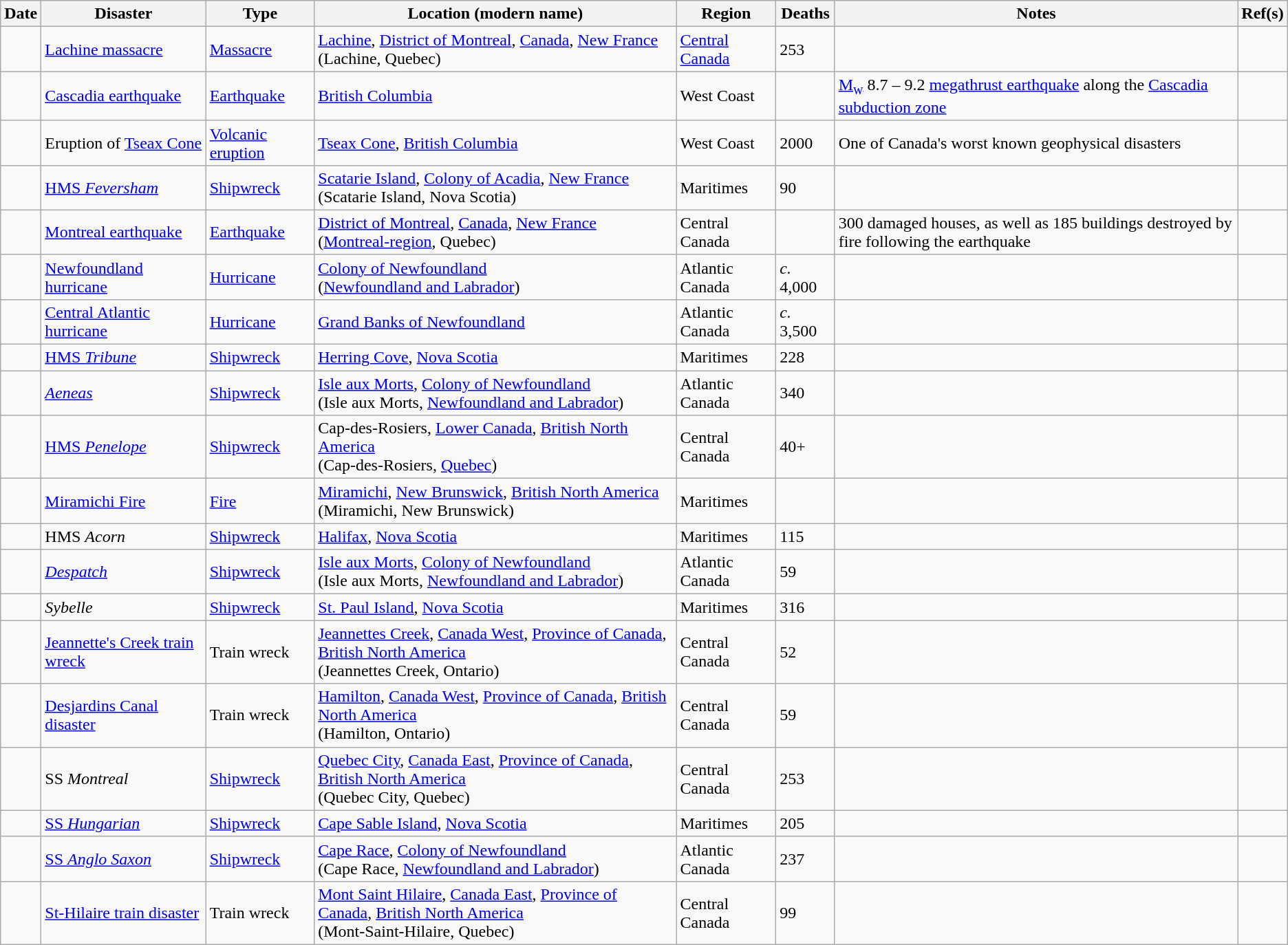<table class="wikitable sortable sticky-header" style=text-align:left" style="margin:1em auto;">
<tr>
<th>Date</th>
<th>Disaster</th>
<th>Type</th>
<th>Location (modern name)</th>
<th>Region</th>
<th>Deaths</th>
<th class=unsortable>Notes</th>
<th class=unsortable>Ref(s)</th>
</tr>
<tr>
<td></td>
<td><a href='#'>Lachine massacre</a></td>
<td><a href='#'>Massacre</a></td>
<td><a href='#'>Lachine</a>, <a href='#'>District of Montreal</a>, <a href='#'>Canada</a>, <a href='#'>New France</a> <br> (Lachine, Quebec)</td>
<td><a href='#'>Central Canada</a></td>
<td>253</td>
<td></td>
<td></td>
</tr>
<tr>
<td></td>
<td><a href='#'>Cascadia earthquake</a></td>
<td><a href='#'>Earthquake</a></td>
<td><a href='#'>British Columbia</a></td>
<td>West Coast</td>
<td></td>
<td><a href='#'>M<sub>w</sub></a> 8.7 – 9.2 <a href='#'>megathrust earthquake</a> along the <a href='#'>Cascadia subduction zone</a></td>
<td></td>
</tr>
<tr>
<td></td>
<td>Eruption of <a href='#'>Tseax Cone</a></td>
<td><a href='#'>Volcanic eruption</a></td>
<td><a href='#'>Tseax Cone</a>, <a href='#'>British Columbia</a></td>
<td>West Coast</td>
<td>2000</td>
<td>One of Canada's worst known geophysical disasters</td>
<td></td>
</tr>
<tr>
<td></td>
<td><a href='#'>HMS <em>Feversham</em></a></td>
<td><a href='#'>Shipwreck</a></td>
<td><a href='#'>Scatarie Island</a>, <a href='#'>Colony of Acadia</a>, <a href='#'>New France</a> <br> (Scatarie Island, Nova Scotia)</td>
<td>Maritimes</td>
<td>90</td>
<td></td>
<td></td>
</tr>
<tr>
<td></td>
<td><a href='#'>Montreal earthquake</a></td>
<td><a href='#'>Earthquake</a></td>
<td><a href='#'>District of Montreal</a>, <a href='#'>Canada</a>, <a href='#'>New France</a> <br> (<a href='#'>Montreal-region</a>, Quebec)</td>
<td>Central Canada</td>
<td></td>
<td>300 damaged houses, as well as 185 buildings destroyed by fire following the earthquake</td>
<td></td>
</tr>
<tr>
<td></td>
<td><a href='#'>Newfoundland hurricane</a></td>
<td><a href='#'>Hurricane</a></td>
<td><a href='#'>Colony of Newfoundland</a> <br> (<a href='#'>Newfoundland and Labrador</a>)</td>
<td>Atlantic Canada</td>
<td><em>c.</em> 4,000</td>
<td></td>
<td></td>
</tr>
<tr>
<td></td>
<td><a href='#'>Central Atlantic hurricane</a></td>
<td><a href='#'>Hurricane</a></td>
<td><a href='#'>Grand Banks of Newfoundland</a></td>
<td>Atlantic Canada</td>
<td><em>c.</em> 3,500</td>
<td></td>
<td></td>
</tr>
<tr>
<td></td>
<td><a href='#'>HMS <em>Tribune</em></a></td>
<td><a href='#'>Shipwreck</a></td>
<td><a href='#'>Herring Cove</a>, <a href='#'>Nova Scotia</a></td>
<td>Maritimes</td>
<td>228</td>
<td></td>
<td></td>
</tr>
<tr>
<td></td>
<td><a href='#'><em>Aeneas</em></a></td>
<td><a href='#'>Shipwreck</a></td>
<td><a href='#'>Isle aux Morts</a>, <a href='#'>Colony of Newfoundland</a> <br> (Isle aux Morts, <a href='#'>Newfoundland and Labrador</a>)</td>
<td>Atlantic Canada</td>
<td>340</td>
<td></td>
<td></td>
</tr>
<tr>
<td></td>
<td><a href='#'>HMS <em>Penelope</em></a></td>
<td><a href='#'>Shipwreck</a></td>
<td>Cap-des-Rosiers, <a href='#'>Lower Canada</a>, <a href='#'>British North America</a> <br> (Cap-des-Rosiers, <a href='#'>Quebec</a>)</td>
<td>Central Canada</td>
<td>40+</td>
<td></td>
<td></td>
</tr>
<tr>
<td></td>
<td><a href='#'>Miramichi Fire</a></td>
<td><a href='#'>Fire</a></td>
<td><a href='#'>Miramichi</a>, <a href='#'>New Brunswick</a>, <a href='#'>British North America</a> <br> (Miramichi, New Brunswick)</td>
<td>Maritimes</td>
<td></td>
<td></td>
<td></td>
</tr>
<tr>
<td></td>
<td>HMS <em>Acorn</em></td>
<td><a href='#'>Shipwreck</a></td>
<td><a href='#'>Halifax</a>, <a href='#'>Nova Scotia</a></td>
<td>Maritimes</td>
<td>115</td>
<td></td>
<td></td>
</tr>
<tr>
<td></td>
<td><a href='#'><em>Despatch</em></a></td>
<td><a href='#'>Shipwreck</a></td>
<td><a href='#'>Isle aux Morts</a>, <a href='#'>Colony of Newfoundland</a> <br> (Isle aux Morts, <a href='#'>Newfoundland and Labrador</a>)</td>
<td>Atlantic Canada</td>
<td>59</td>
<td></td>
<td></td>
</tr>
<tr>
<td></td>
<td><em>Sybelle</em></td>
<td><a href='#'>Shipwreck</a></td>
<td><a href='#'>St. Paul Island</a>, <a href='#'>Nova Scotia</a></td>
<td>Maritimes</td>
<td>316</td>
<td></td>
<td></td>
</tr>
<tr>
<td></td>
<td><a href='#'>Jeannette's Creek train wreck</a></td>
<td>Train wreck</td>
<td><a href='#'>Jeannettes Creek</a>, <a href='#'>Canada West</a>, <a href='#'>Province of Canada</a>, <a href='#'>British North America</a> <br> (Jeannettes Creek, Ontario)</td>
<td>Central Canada</td>
<td>52</td>
<td></td>
<td></td>
</tr>
<tr>
<td></td>
<td><a href='#'>Desjardins Canal disaster</a></td>
<td>Train wreck</td>
<td><a href='#'>Hamilton</a>, <a href='#'>Canada West</a>, <a href='#'>Province of Canada</a>, <a href='#'>British North America</a> <br> (Hamilton, Ontario)</td>
<td>Central Canada</td>
<td>59</td>
<td></td>
<td></td>
</tr>
<tr>
<td></td>
<td>SS <em>Montreal</em></td>
<td><a href='#'>Shipwreck</a></td>
<td><a href='#'>Quebec City</a>, <a href='#'>Canada East</a>, <a href='#'>Province of Canada</a>, <a href='#'>British North America</a> <br> (Quebec City, Quebec)</td>
<td>Central Canada</td>
<td>253</td>
<td></td>
<td></td>
</tr>
<tr>
<td></td>
<td><a href='#'>SS <em>Hungarian</em></a></td>
<td><a href='#'>Shipwreck</a></td>
<td><a href='#'>Cape Sable Island</a>, <a href='#'>Nova Scotia</a></td>
<td>Maritimes</td>
<td>205</td>
<td></td>
<td></td>
</tr>
<tr>
<td></td>
<td><a href='#'>SS <em>Anglo Saxon</em></a></td>
<td><a href='#'>Shipwreck</a></td>
<td><a href='#'>Cape Race</a>, <a href='#'>Colony of Newfoundland</a> <br> (Cape Race, <a href='#'>Newfoundland and Labrador</a>)</td>
<td>Atlantic Canada</td>
<td>237</td>
<td></td>
<td></td>
</tr>
<tr>
<td></td>
<td><a href='#'>St-Hilaire train disaster</a></td>
<td>Train wreck</td>
<td><a href='#'>Mont Saint Hilaire</a>, <a href='#'>Canada East</a>, <a href='#'>Province of Canada</a>, <a href='#'>British North America</a> <br> (Mont-Saint-Hilaire, Quebec)</td>
<td>Central Canada</td>
<td>99</td>
<td></td>
<td></td>
</tr>
</table>
